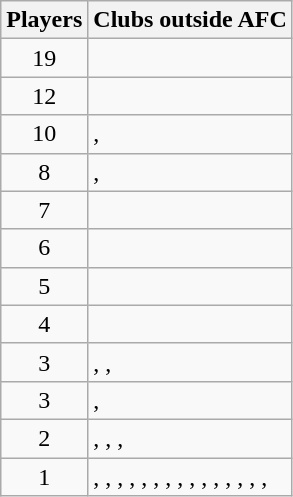<table class="wikitable">
<tr>
<th>Players</th>
<th>Clubs outside AFC</th>
</tr>
<tr>
<td align="center">19</td>
<td></td>
</tr>
<tr>
<td align="center">12</td>
<td></td>
</tr>
<tr>
<td align="center">10</td>
<td>, </td>
</tr>
<tr>
<td align="center">8</td>
<td>, </td>
</tr>
<tr>
<td align="center">7</td>
<td></td>
</tr>
<tr>
<td align="center">6</td>
<td></td>
</tr>
<tr>
<td align="center">5</td>
<td></td>
</tr>
<tr>
<td align="center">4</td>
<td></td>
</tr>
<tr>
<td align="center">3</td>
<td>, , </td>
</tr>
<tr>
<td align="center">3</td>
<td>, </td>
</tr>
<tr>
<td align="center">2</td>
<td>, , ,</td>
</tr>
<tr>
<td align="center">1</td>
<td>, , , , , , , , , , , , , , , </td>
</tr>
</table>
